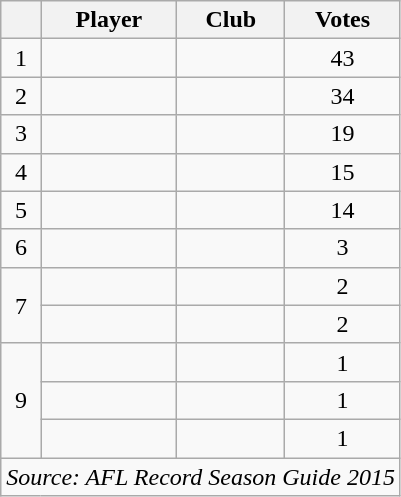<table class="wikitable sortable" style="text-align:center">
<tr>
<th></th>
<th>Player</th>
<th>Club</th>
<th>Votes</th>
</tr>
<tr>
<td>1</td>
<td></td>
<td></td>
<td>43</td>
</tr>
<tr>
<td>2</td>
<td></td>
<td></td>
<td>34</td>
</tr>
<tr>
<td>3</td>
<td></td>
<td></td>
<td>19</td>
</tr>
<tr>
<td>4</td>
<td></td>
<td></td>
<td>15</td>
</tr>
<tr>
<td>5</td>
<td></td>
<td></td>
<td>14</td>
</tr>
<tr>
<td>6</td>
<td></td>
<td></td>
<td>3</td>
</tr>
<tr>
<td rowspan=2>7</td>
<td></td>
<td></td>
<td>2</td>
</tr>
<tr>
<td></td>
<td></td>
<td>2</td>
</tr>
<tr>
<td rowspan=3>9</td>
<td></td>
<td></td>
<td>1</td>
</tr>
<tr>
<td></td>
<td></td>
<td>1</td>
</tr>
<tr>
<td></td>
<td></td>
<td>1</td>
</tr>
<tr class="sortbottom">
<td colspan=4><em>Source: AFL Record Season Guide 2015</em></td>
</tr>
</table>
